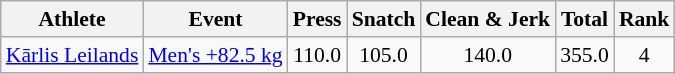<table class="wikitable" style="font-size:90%">
<tr>
<th>Athlete</th>
<th>Event</th>
<th>Press</th>
<th>Snatch</th>
<th>Clean & Jerk</th>
<th>Total</th>
<th>Rank</th>
</tr>
<tr align=center>
<td align=left><a href='#'>Kārlis Leilands</a></td>
<td align=left><a href='#'>Men's +82.5 kg</a></td>
<td>110.0</td>
<td>105.0</td>
<td>140.0</td>
<td>355.0</td>
<td>4</td>
</tr>
</table>
